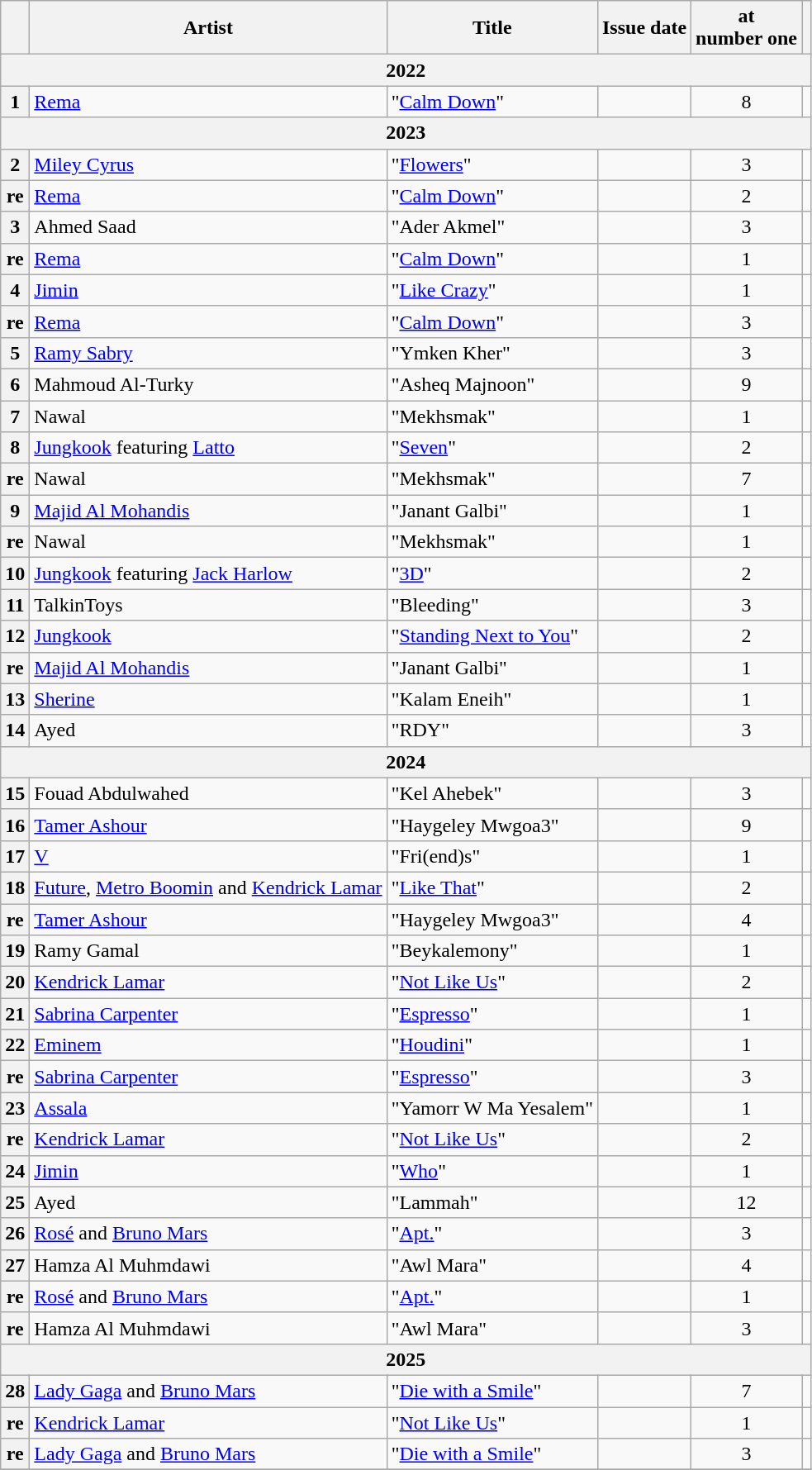<table class="wikitable plainrowheaders sortable">
<tr>
<th scope=col></th>
<th scope=col>Artist</th>
<th scope=col>Title</th>
<th scope=col>Issue date</th>
<th scope=col> at<br>number one</th>
<th scope=col></th>
</tr>
<tr class=unsortable>
<th colspan=7>2022</th>
</tr>
<tr>
<th scope=row style="text-align:center;">1</th>
<td><a href='#'>Rema</a></td>
<td>"<a href='#'>Calm Down</a>"</td>
<td></td>
<td style="text-align:center;">8</td>
<td style="text-align:center;"></td>
</tr>
<tr class=unsortable>
<th colspan=7>2023</th>
</tr>
<tr>
<th scope=row style="text-align:center;">2</th>
<td><a href='#'>Miley Cyrus</a></td>
<td>"<a href='#'>Flowers</a>"</td>
<td></td>
<td style="text-align:center;">3</td>
<td style="text-align:center;"></td>
</tr>
<tr>
<th scope=row style="text-align:center;">re</th>
<td><a href='#'>Rema</a></td>
<td>"<a href='#'>Calm Down</a>"</td>
<td></td>
<td style="text-align:center;">2</td>
<td style="text-align:center;"></td>
</tr>
<tr>
<th scope=row style="text-align:center;">3</th>
<td>Ahmed Saad</td>
<td>"Ader Akmel"</td>
<td></td>
<td style="text-align:center;">3</td>
<td style="text-align:center;"></td>
</tr>
<tr>
<th scope=row style="text-align:center;">re</th>
<td><a href='#'>Rema</a></td>
<td>"<a href='#'>Calm Down</a>"</td>
<td></td>
<td style="text-align:center;">1</td>
<td style="text-align:center;"></td>
</tr>
<tr>
<th scope=row style="text-align:center;">4</th>
<td><a href='#'>Jimin</a></td>
<td>"<a href='#'>Like Crazy</a>"</td>
<td></td>
<td style="text-align:center;">1</td>
<td style="text-align:center;"></td>
</tr>
<tr>
<th scope=row style="text-align:center;">re</th>
<td><a href='#'>Rema</a></td>
<td>"<a href='#'>Calm Down</a>"</td>
<td></td>
<td style="text-align:center;">3</td>
<td style="text-align:center;"></td>
</tr>
<tr>
<th scope=row style="text-align:center;">5</th>
<td><a href='#'>Ramy Sabry</a></td>
<td>"Ymken Kher"</td>
<td></td>
<td style="text-align:center;">3</td>
<td style="text-align:center;"></td>
</tr>
<tr>
<th scope=row style="text-align:center;">6</th>
<td>Mahmoud Al-Turky</td>
<td>"Asheq Majnoon"</td>
<td></td>
<td style="text-align:center;">9</td>
<td style="text-align:center;"></td>
</tr>
<tr>
<th scope=row style="text-align:center;">7</th>
<td>Nawal</td>
<td>"Mekhsmak"</td>
<td></td>
<td style="text-align:center;">1</td>
<td style="text-align:center;"></td>
</tr>
<tr>
<th scope=row style="text-align:center;">8</th>
<td><a href='#'>Jungkook</a> featuring <a href='#'>Latto</a></td>
<td>"<a href='#'>Seven</a>"</td>
<td></td>
<td style="text-align:center;">2</td>
<td style="text-align:center;"></td>
</tr>
<tr>
<th scope=row style="text-align:center;">re</th>
<td>Nawal</td>
<td>"Mekhsmak"</td>
<td></td>
<td style="text-align:center;">7</td>
<td style="text-align:center;"></td>
</tr>
<tr>
<th scope=row style="text-align:center;">9</th>
<td><a href='#'>Majid Al Mohandis</a></td>
<td>"Janant Galbi"</td>
<td></td>
<td style="text-align:center;">1</td>
<td style="text-align:center;"></td>
</tr>
<tr>
<th scope=row style="text-align:center;">re</th>
<td>Nawal</td>
<td>"Mekhsmak"</td>
<td></td>
<td style="text-align:center;">1</td>
<td style="text-align:center;"></td>
</tr>
<tr>
<th scope=row style="text-align:center;">10</th>
<td><a href='#'>Jungkook</a> featuring <a href='#'>Jack Harlow</a></td>
<td>"<a href='#'>3D</a>"</td>
<td></td>
<td style="text-align:center;">2</td>
<td style="text-align:center;"></td>
</tr>
<tr>
<th scope=row style="text-align:center;">11</th>
<td>TalkinToys</td>
<td>"Bleeding"</td>
<td></td>
<td style="text-align:center;">3</td>
<td style="text-align:center;"></td>
</tr>
<tr>
<th scope=row style="text-align:center;">12</th>
<td><a href='#'>Jungkook</a></td>
<td>"<a href='#'>Standing Next to You</a>"</td>
<td></td>
<td style="text-align:center;">2</td>
<td style="text-align:center;"></td>
</tr>
<tr>
<th scope=row style="text-align:center;">re</th>
<td><a href='#'>Majid Al Mohandis</a></td>
<td>"Janant Galbi"</td>
<td></td>
<td style="text-align:center;">1</td>
<td style="text-align:center;"></td>
</tr>
<tr>
<th scope=row style="text-align:center;">13</th>
<td><a href='#'>Sherine</a></td>
<td>"Kalam Eneih"</td>
<td></td>
<td style="text-align:center;">1</td>
<td style="text-align:center;"></td>
</tr>
<tr>
<th scope=row style="text-align:center;">14</th>
<td>Ayed</td>
<td>"RDY"</td>
<td></td>
<td style="text-align:center;">3</td>
<td style="text-align:center;"></td>
</tr>
<tr class=unsortable>
<th colspan=7>2024</th>
</tr>
<tr>
<th scope=row style="text-align:center;">15</th>
<td>Fouad Abdulwahed</td>
<td>"Kel Ahebek"</td>
<td></td>
<td style="text-align:center;">3</td>
<td style="text-align:center;"></td>
</tr>
<tr>
<th scope=row style="text-align:center;">16</th>
<td><a href='#'>Tamer Ashour</a></td>
<td>"Haygeley Mwgoa3"</td>
<td></td>
<td style="text-align:center;">9</td>
<td style="text-align:center;"></td>
</tr>
<tr>
<th scope=row style="text-align:center;">17</th>
<td><a href='#'>V</a></td>
<td>"Fri(end)s"</td>
<td></td>
<td style="text-align:center;">1</td>
<td style="text-align:center;"></td>
</tr>
<tr>
<th scope=row style="text-align:center;">18</th>
<td><a href='#'>Future</a>, <a href='#'>Metro Boomin</a> and <a href='#'>Kendrick Lamar</a></td>
<td>"<a href='#'>Like That</a>"</td>
<td></td>
<td style="text-align:center;">2</td>
<td style="text-align:center;"></td>
</tr>
<tr>
<th scope=row style="text-align:center;">re</th>
<td><a href='#'>Tamer Ashour</a></td>
<td>"Haygeley Mwgoa3"</td>
<td></td>
<td style="text-align:center;">4</td>
<td style="text-align:center;"></td>
</tr>
<tr>
<th scope=row style="text-align:center;">19</th>
<td>Ramy Gamal</td>
<td>"Beykalemony"</td>
<td></td>
<td style="text-align:center;">1</td>
<td style="text-align:center;"></td>
</tr>
<tr>
<th scope=row style="text-align:center;">20</th>
<td><a href='#'>Kendrick Lamar</a></td>
<td>"<a href='#'>Not Like Us</a>"</td>
<td></td>
<td style="text-align:center;">2</td>
<td style="text-align:center;"></td>
</tr>
<tr>
<th scope=row style="text-align:center;">21</th>
<td><a href='#'>Sabrina Carpenter</a></td>
<td>"<a href='#'>Espresso</a>"</td>
<td></td>
<td style="text-align:center;">1</td>
<td style="text-align:center;"></td>
</tr>
<tr>
<th scope=row style="text-align:center;">22</th>
<td><a href='#'>Eminem</a></td>
<td>"<a href='#'>Houdini</a>"</td>
<td></td>
<td style="text-align:center;">1</td>
<td style="text-align:center;"></td>
</tr>
<tr>
<th scope=row style="text-align:center;">re</th>
<td><a href='#'>Sabrina Carpenter</a></td>
<td>"<a href='#'>Espresso</a>"</td>
<td></td>
<td style="text-align:center;">3</td>
<td style="text-align:center;"></td>
</tr>
<tr>
<th scope=row style="text-align:center;">23</th>
<td><a href='#'>Assala</a></td>
<td>"Yamorr W Ma Yesalem"</td>
<td></td>
<td style="text-align:center;">1</td>
<td style="text-align:center;"></td>
</tr>
<tr>
<th scope=row style="text-align:center;">re</th>
<td><a href='#'>Kendrick Lamar</a></td>
<td>"<a href='#'>Not Like Us</a>"</td>
<td></td>
<td style="text-align:center;">2</td>
<td style="text-align:center;"></td>
</tr>
<tr>
<th scope=row style="text-align:center;">24</th>
<td><a href='#'>Jimin</a></td>
<td>"<a href='#'>Who</a>"</td>
<td></td>
<td style="text-align:center;">1</td>
<td style="text-align:center;"></td>
</tr>
<tr>
<th scope=row style="text-align:center;">25</th>
<td>Ayed</td>
<td>"Lammah"</td>
<td></td>
<td style="text-align:center;">12</td>
<td style="text-align:center;"></td>
</tr>
<tr>
<th scope=row style="text-align:center;">26</th>
<td><a href='#'>Rosé</a> and <a href='#'>Bruno Mars</a></td>
<td>"<a href='#'>Apt.</a>"</td>
<td></td>
<td style="text-align:center;">3</td>
<td style="text-align:center;"></td>
</tr>
<tr>
<th scope=row style="text-align:center;">27</th>
<td>Hamza Al Muhmdawi</td>
<td>"Awl Mara"</td>
<td></td>
<td style="text-align:center;">4</td>
<td style="text-align:center;"></td>
</tr>
<tr>
<th scope=row style="text-align:center;">re</th>
<td><a href='#'>Rosé</a> and <a href='#'>Bruno Mars</a></td>
<td>"<a href='#'>Apt.</a>"</td>
<td></td>
<td style="text-align:center;">1</td>
<td style="text-align:center;"></td>
</tr>
<tr>
<th scope=row style="text-align:center;">re</th>
<td>Hamza Al Muhmdawi</td>
<td>"Awl Mara"</td>
<td></td>
<td style="text-align:center;">3</td>
<td style="text-align:center;"></td>
</tr>
<tr class=unsortable>
<th colspan=7>2025</th>
</tr>
<tr>
<th scope=row style="text-align:center;">28</th>
<td><a href='#'>Lady Gaga</a> and <a href='#'>Bruno Mars</a></td>
<td>"<a href='#'>Die with a Smile</a>"</td>
<td></td>
<td style="text-align:center;">7</td>
<td style="text-align:center;"></td>
</tr>
<tr>
<th scope=row style="text-align:center;">re</th>
<td><a href='#'>Kendrick Lamar</a></td>
<td>"<a href='#'>Not Like Us</a>"</td>
<td></td>
<td style="text-align:center;">1</td>
<td style="text-align:center;"></td>
</tr>
<tr>
<th scope=row style="text-align:center;">re</th>
<td><a href='#'>Lady Gaga</a> and <a href='#'>Bruno Mars</a></td>
<td>"<a href='#'>Die with a Smile</a>"</td>
<td></td>
<td style="text-align:center;">3</td>
<td style="text-align:center;"></td>
</tr>
<tr>
</tr>
</table>
